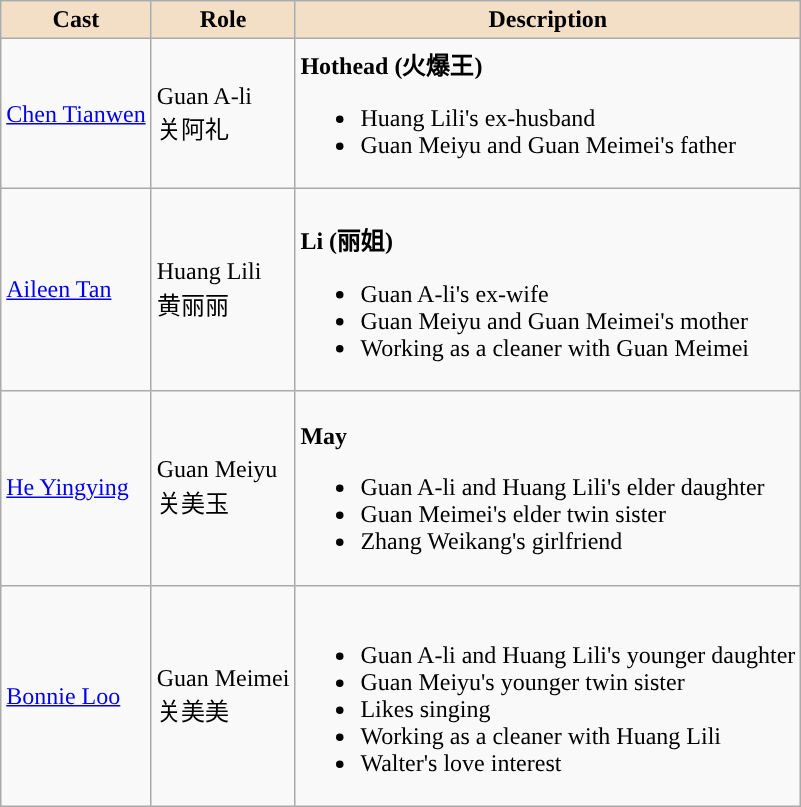<table class="wikitable">
<tr>
<th style="background:#f2dfc6;">Cast</th>
<th style="background:#f2dfc6;">Role</th>
<th style="background:#f2dfc6;">Description</th>
</tr>
<tr>
<td><a href='#'>Chen Tianwen</a></td>
<td>Guan A-li <br> 关阿礼</td>
<td><strong>Hothead (火爆王) </strong><br><ul><li>Huang Lili's ex-husband</li><li>Guan Meiyu and Guan Meimei's father</li></ul></td>
</tr>
<tr>
<td><a href='#'>Aileen Tan</a></td>
<td>Huang Lili <br> 黄丽丽</td>
<td><br><strong>Li (丽姐)</strong><ul><li>Guan A-li's ex-wife</li><li>Guan Meiyu and Guan Meimei's mother</li><li>Working as a cleaner with Guan Meimei</li></ul></td>
</tr>
<tr>
<td><a href='#'>He Yingying</a></td>
<td>Guan Meiyu <br> 关美玉</td>
<td><br><strong> May </strong><ul><li>Guan A-li and Huang Lili's elder daughter</li><li>Guan Meimei's elder twin sister</li><li>Zhang Weikang's girlfriend</li></ul></td>
</tr>
<tr>
<td><a href='#'>Bonnie Loo</a></td>
<td>Guan Meimei <br> 关美美</td>
<td><br><ul><li>Guan A-li and Huang Lili's younger daughter</li><li>Guan Meiyu's younger twin sister</li><li>Likes singing</li><li>Working as a cleaner with Huang Lili</li><li>Walter's love interest</li></ul></td>
</tr>
</table>
